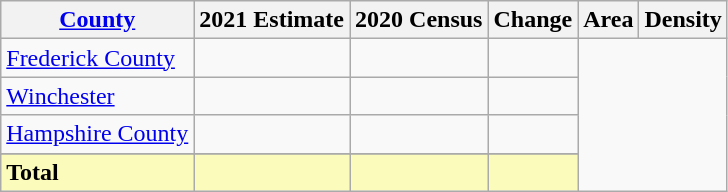<table class="wikitable sortable">
<tr>
<th><a href='#'>County</a></th>
<th>2021 Estimate</th>
<th>2020 Census</th>
<th>Change</th>
<th>Area</th>
<th>Density</th>
</tr>
<tr>
<td><a href='#'>Frederick County</a></td>
<td></td>
<td></td>
<td></td>
</tr>
<tr>
<td><a href='#'>Winchester</a></td>
<td></td>
<td></td>
<td></td>
</tr>
<tr>
<td><a href='#'>Hampshire County</a></td>
<td></td>
<td></td>
<td></td>
</tr>
<tr>
</tr>
<tr class=sortbottom style="background:#fbfbbb">
<td><strong>Total</strong></td>
<td></td>
<td></td>
<td></td>
</tr>
</table>
